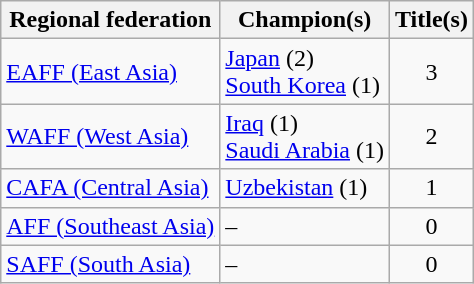<table class="wikitable">
<tr>
<th>Regional federation</th>
<th>Champion(s)</th>
<th>Title(s)</th>
</tr>
<tr>
<td><a href='#'>EAFF (East Asia)</a></td>
<td> <a href='#'>Japan</a> (2) <br>  <a href='#'>South Korea</a> (1)</td>
<td align=center>3</td>
</tr>
<tr>
<td><a href='#'>WAFF (West Asia)</a></td>
<td> <a href='#'>Iraq</a> (1) <br>  <a href='#'>Saudi Arabia</a> (1)</td>
<td align=center>2</td>
</tr>
<tr>
<td><a href='#'>CAFA (Central Asia)</a></td>
<td> <a href='#'>Uzbekistan</a> (1)</td>
<td align=center>1</td>
</tr>
<tr>
<td><a href='#'>AFF (Southeast Asia)</a></td>
<td>–</td>
<td align=center>0</td>
</tr>
<tr>
<td><a href='#'>SAFF (South Asia)</a></td>
<td>–</td>
<td align=center>0</td>
</tr>
</table>
